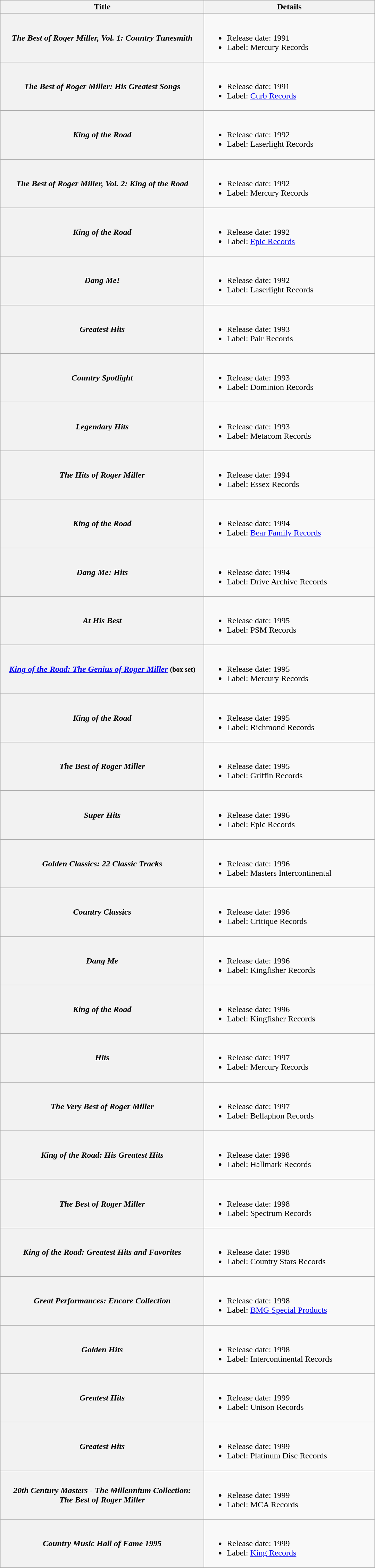<table class="wikitable plainrowheaders">
<tr>
<th style="width:24em;">Title</th>
<th style="width:20em;">Details</th>
</tr>
<tr>
<th scope="row"><em>The Best of Roger Miller, Vol. 1: Country Tunesmith</em></th>
<td><br><ul><li>Release date: 1991</li><li>Label: Mercury Records</li></ul></td>
</tr>
<tr>
<th scope="row"><em>The Best of Roger Miller: His Greatest Songs</em></th>
<td><br><ul><li>Release date: 1991</li><li>Label: <a href='#'>Curb Records</a></li></ul></td>
</tr>
<tr>
<th scope="row"><em>King of the Road</em></th>
<td><br><ul><li>Release date: 1992</li><li>Label: Laserlight Records</li></ul></td>
</tr>
<tr>
<th scope="row"><em>The Best of Roger Miller, Vol. 2: King of the Road</em></th>
<td><br><ul><li>Release date: 1992</li><li>Label: Mercury Records</li></ul></td>
</tr>
<tr>
<th scope="row"><em>King of the Road</em></th>
<td><br><ul><li>Release date: 1992</li><li>Label: <a href='#'>Epic Records</a></li></ul></td>
</tr>
<tr>
<th scope="row"><em>Dang Me!</em></th>
<td><br><ul><li>Release date: 1992</li><li>Label: Laserlight Records</li></ul></td>
</tr>
<tr>
<th scope="row"><em>Greatest Hits</em></th>
<td><br><ul><li>Release date: 1993</li><li>Label: Pair Records</li></ul></td>
</tr>
<tr>
<th scope="row"><em>Country Spotlight</em></th>
<td><br><ul><li>Release date: 1993</li><li>Label: Dominion Records</li></ul></td>
</tr>
<tr>
<th scope="row"><em>Legendary Hits</em></th>
<td><br><ul><li>Release date: 1993</li><li>Label: Metacom Records</li></ul></td>
</tr>
<tr>
<th scope="row"><em>The Hits of Roger Miller</em></th>
<td><br><ul><li>Release date: 1994</li><li>Label: Essex Records</li></ul></td>
</tr>
<tr>
<th scope="row"><em>King of the Road</em></th>
<td><br><ul><li>Release date: 1994</li><li>Label: <a href='#'>Bear Family Records</a></li></ul></td>
</tr>
<tr>
<th scope="row"><em>Dang Me: Hits</em></th>
<td><br><ul><li>Release date: 1994</li><li>Label: Drive Archive Records</li></ul></td>
</tr>
<tr>
<th scope="row"><em>At His Best</em></th>
<td><br><ul><li>Release date: 1995</li><li>Label: PSM Records</li></ul></td>
</tr>
<tr>
<th scope="row"><em><a href='#'>King of the Road: The Genius of Roger Miller</a></em> <small>(box set)</small></th>
<td><br><ul><li>Release date: 1995</li><li>Label: Mercury Records</li></ul></td>
</tr>
<tr>
<th scope="row"><em>King of the Road</em></th>
<td><br><ul><li>Release date: 1995</li><li>Label: Richmond Records</li></ul></td>
</tr>
<tr>
<th scope="row"><em>The Best of Roger Miller</em></th>
<td><br><ul><li>Release date: 1995</li><li>Label: Griffin Records</li></ul></td>
</tr>
<tr>
<th scope="row"><em>Super Hits</em></th>
<td><br><ul><li>Release date: 1996</li><li>Label: Epic Records</li></ul></td>
</tr>
<tr>
<th scope="row"><em>Golden Classics: 22 Classic Tracks</em></th>
<td><br><ul><li>Release date: 1996</li><li>Label: Masters Intercontinental</li></ul></td>
</tr>
<tr>
<th scope="row"><em>Country Classics</em></th>
<td><br><ul><li>Release date: 1996</li><li>Label: Critique Records</li></ul></td>
</tr>
<tr>
<th scope="row"><em>Dang Me</em></th>
<td><br><ul><li>Release date: 1996</li><li>Label: Kingfisher Records</li></ul></td>
</tr>
<tr>
<th scope="row"><em>King of the Road</em></th>
<td><br><ul><li>Release date: 1996</li><li>Label: Kingfisher Records</li></ul></td>
</tr>
<tr>
<th scope="row"><em>Hits</em></th>
<td><br><ul><li>Release date: 1997</li><li>Label: Mercury Records</li></ul></td>
</tr>
<tr>
<th scope="row"><em>The Very Best of Roger Miller</em></th>
<td><br><ul><li>Release date: 1997</li><li>Label: Bellaphon Records</li></ul></td>
</tr>
<tr>
<th scope="row"><em>King of the Road: His Greatest Hits</em></th>
<td><br><ul><li>Release date: 1998</li><li>Label: Hallmark Records</li></ul></td>
</tr>
<tr>
<th scope="row"><em>The Best of Roger Miller</em></th>
<td><br><ul><li>Release date: 1998</li><li>Label: Spectrum Records</li></ul></td>
</tr>
<tr>
<th scope="row"><em>King of the Road: Greatest Hits and Favorites</em></th>
<td><br><ul><li>Release date: 1998</li><li>Label: Country Stars Records</li></ul></td>
</tr>
<tr>
<th scope="row"><em>Great Performances: Encore Collection</em></th>
<td><br><ul><li>Release date: 1998</li><li>Label: <a href='#'>BMG Special Products</a></li></ul></td>
</tr>
<tr>
<th scope="row"><em>Golden Hits</em></th>
<td><br><ul><li>Release date: 1998</li><li>Label: Intercontinental Records</li></ul></td>
</tr>
<tr>
<th scope="row"><em>Greatest Hits</em></th>
<td><br><ul><li>Release date: 1999</li><li>Label: Unison Records</li></ul></td>
</tr>
<tr>
<th scope="row"><em>Greatest Hits</em></th>
<td><br><ul><li>Release date: 1999</li><li>Label: Platinum Disc Records</li></ul></td>
</tr>
<tr>
<th scope="row"><em>20th Century Masters - The Millennium Collection:<br>The Best of Roger Miller</em></th>
<td><br><ul><li>Release date: 1999</li><li>Label: MCA Records</li></ul></td>
</tr>
<tr>
<th scope="row"><em>Country Music Hall of Fame 1995</em></th>
<td><br><ul><li>Release date: 1999</li><li>Label: <a href='#'>King Records</a></li></ul></td>
</tr>
<tr>
</tr>
</table>
